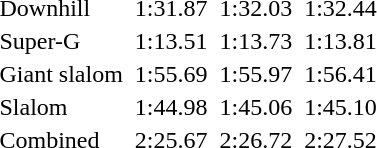<table>
<tr>
<td>Downhill<br></td>
<td></td>
<td>1:31.87</td>
<td></td>
<td>1:32.03</td>
<td></td>
<td>1:32.44</td>
</tr>
<tr>
<td>Super-G<br></td>
<td></td>
<td>1:13.51</td>
<td></td>
<td>1:13.73</td>
<td></td>
<td>1:13.81</td>
</tr>
<tr>
<td>Giant slalom<br></td>
<td></td>
<td>1:55.69</td>
<td></td>
<td>1:55.97</td>
<td></td>
<td>1:56.41</td>
</tr>
<tr>
<td>Slalom<br></td>
<td></td>
<td>1:44.98</td>
<td></td>
<td>1:45.06</td>
<td></td>
<td>1:45.10</td>
</tr>
<tr>
<td>Combined<br></td>
<td></td>
<td>2:25.67</td>
<td></td>
<td>2:26.72</td>
<td></td>
<td>2:27.52</td>
</tr>
</table>
